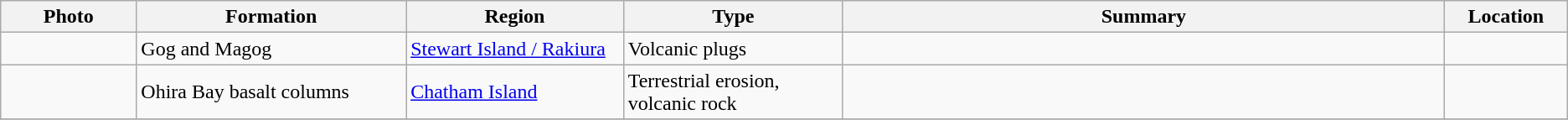<table class="wikitable sortable">
<tr>
<th scope="col" style="width: 120px;">Photo</th>
<th scope="col" style="width: 250px;">Formation</th>
<th scope="col" style="width: 200px;">Region</th>
<th scope="col" style="width: 200px;">Type</th>
<th scope="col" style="width: 600px;">Summary</th>
<th scope="col" style="width: 100px;">Location</th>
</tr>
<tr>
<td></td>
<td>Gog and Magog</td>
<td><a href='#'>Stewart Island / Rakiura</a></td>
<td>Volcanic plugs</td>
<td></td>
<td></td>
</tr>
<tr>
<td></td>
<td>Ohira Bay basalt columns</td>
<td><a href='#'>Chatham Island</a></td>
<td>Terrestrial erosion, volcanic rock</td>
<td></td>
<td></td>
</tr>
<tr>
</tr>
</table>
